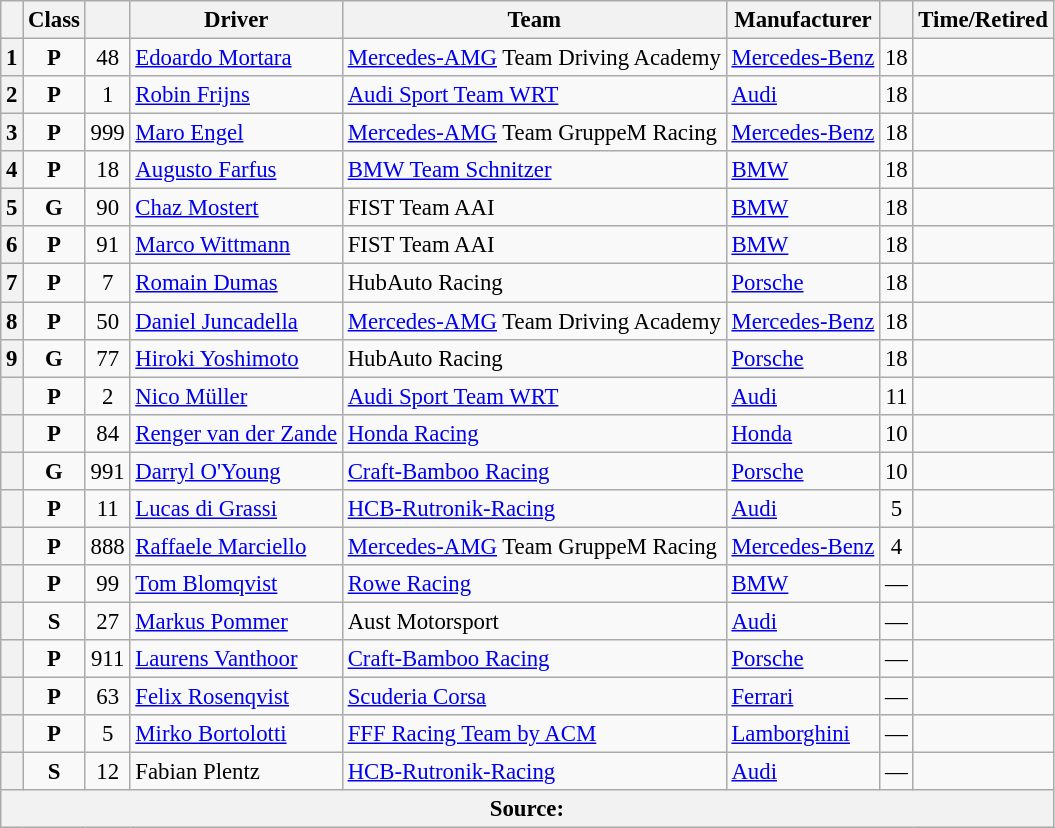<table class="wikitable sortable" style="font-size: 95%;">
<tr>
<th scope="col"></th>
<th scope="col">Class</th>
<th scope="col"></th>
<th scope="col">Driver</th>
<th scope="col">Team</th>
<th scope="col">Manufacturer</th>
<th scope="col"></th>
<th scope="col">Time/Retired</th>
</tr>
<tr>
<th scope="row">1</th>
<td align=center><strong><span>P</span></strong></td>
<td align=center>48</td>
<td data-sort-value="MOR"> <a href='#'>Edoardo Mortara</a></td>
<td data-sort-value="MER1"> <a href='#'>Mercedes-AMG</a> Team Driving Academy</td>
<td><a href='#'>Mercedes-Benz</a></td>
<td align=center>18</td>
<td></td>
</tr>
<tr>
<th scope="row">2</th>
<td align=center><strong><span>P</span></strong></td>
<td align=center>1</td>
<td data-sort-value="FRI"> <a href='#'>Robin Frijns</a></td>
<td data-sort-value="AUD"> <a href='#'>Audi Sport Team WRT</a></td>
<td><a href='#'>Audi</a></td>
<td align=center>18</td>
<td></td>
</tr>
<tr>
<th scope="row">3</th>
<td align=center><strong><span>P</span></strong></td>
<td align=center>999</td>
<td data-sort-value="ENG"> <a href='#'>Maro Engel</a></td>
<td data-sort-value="MER2"> <a href='#'>Mercedes-AMG</a> Team GruppeM Racing</td>
<td><a href='#'>Mercedes-Benz</a></td>
<td align=center>18</td>
<td></td>
</tr>
<tr>
<th scope="row">4</th>
<td align=center><strong><span>P</span></strong></td>
<td align=center>18</td>
<td data-sort-value="FAR"> <a href='#'>Augusto Farfus</a></td>
<td data-sort-value="BMW"> <a href='#'>BMW Team Schnitzer</a></td>
<td><a href='#'>BMW</a></td>
<td align=center>18</td>
<td></td>
</tr>
<tr>
<th scope="row">5</th>
<td align=center><strong><span>G</span></strong></td>
<td align=center>90</td>
<td data-sort-value="MOS"> <a href='#'>Chaz Mostert</a></td>
<td data-sort-value="FIS"> FIST Team AAI</td>
<td><a href='#'>BMW</a></td>
<td align=center>18</td>
<td></td>
</tr>
<tr>
<th scope="row">6</th>
<td align=center><strong><span>P</span></strong></td>
<td align=center>91</td>
<td data-sort-value="WIT"> <a href='#'>Marco Wittmann</a></td>
<td data-sort-value="FIS"> FIST Team AAI</td>
<td><a href='#'>BMW</a></td>
<td align=center>18</td>
<td></td>
</tr>
<tr>
<th scope="row">7</th>
<td align=center><strong><span>P</span></strong></td>
<td align=center>7</td>
<td data-sort-value="DUM"> <a href='#'>Romain Dumas</a></td>
<td data-sort-value="HUB"> HubAuto Racing</td>
<td><a href='#'>Porsche</a></td>
<td align=center>18</td>
<td></td>
</tr>
<tr>
<th scope="row">8</th>
<td align=center><strong><span>P</span></strong></td>
<td align=center>50</td>
<td data-sort-value="JUN"> <a href='#'>Daniel Juncadella</a></td>
<td data-sort-value="MER1"> <a href='#'>Mercedes-AMG</a> Team Driving Academy</td>
<td><a href='#'>Mercedes-Benz</a></td>
<td align=center>18</td>
<td></td>
</tr>
<tr>
<th scope="row">9</th>
<td align=center><strong><span>G</span></strong></td>
<td align=center>77</td>
<td data-sort-value="YOS"> <a href='#'>Hiroki Yoshimoto</a></td>
<td data-sort-value="HUB"> HubAuto Racing</td>
<td><a href='#'>Porsche</a></td>
<td align=center>18</td>
<td></td>
</tr>
<tr>
<th scope="row" data-sort-value="10"></th>
<td align=center><strong><span>P</span></strong></td>
<td align=center>2</td>
<td data-sort-value="MUL"> <a href='#'>Nico Müller</a></td>
<td data-sort-value="AUD"> <a href='#'>Audi Sport Team WRT</a></td>
<td><a href='#'>Audi</a></td>
<td align=center>11</td>
<td></td>
</tr>
<tr>
<th scope="row" data-sort-value="11"></th>
<td align=center><strong><span>P</span></strong></td>
<td align=center>84</td>
<td data-sort-value="VDZ"> <a href='#'>Renger van der Zande</a></td>
<td data-sort-value="HON"> <a href='#'>Honda Racing</a></td>
<td><a href='#'>Honda</a></td>
<td align=center>10</td>
<td></td>
</tr>
<tr>
<th scope="row" data-sort-value="12"></th>
<td align=center><strong><span>G</span></strong></td>
<td align=center>991</td>
<td data-sort-value="OYO"> <a href='#'>Darryl O'Young</a></td>
<td data-sort-value="CRA"> <a href='#'>Craft-Bamboo Racing</a></td>
<td><a href='#'>Porsche</a></td>
<td align=center>10</td>
<td></td>
</tr>
<tr>
<th scope="row" data-sort-value="13"></th>
<td align=center><strong><span>P</span></strong></td>
<td align=center>11</td>
<td data-sort-value="DIG"> <a href='#'>Lucas di Grassi</a></td>
<td data-sort-value="HCB"> <a href='#'>HCB-Rutronik-Racing</a></td>
<td><a href='#'>Audi</a></td>
<td align=center>5</td>
<td></td>
</tr>
<tr>
<th scope="row" data-sort-value="14"></th>
<td align=center><strong><span>P</span></strong></td>
<td align=center>888</td>
<td data-sort-value="MAR"> <a href='#'>Raffaele Marciello</a></td>
<td data-sort-value="MER2"> <a href='#'>Mercedes-AMG</a> Team GruppeM Racing</td>
<td><a href='#'>Mercedes-Benz</a></td>
<td align=center>4</td>
<td></td>
</tr>
<tr>
<th scope="row" data-sort-value="15"></th>
<td align=center><strong><span>P</span></strong></td>
<td align=center>99</td>
<td data-sort-value="BLO"> <a href='#'>Tom Blomqvist</a></td>
<td data-sort-value="ROW"> <a href='#'>Rowe Racing</a></td>
<td><a href='#'>BMW</a></td>
<td align=center>—</td>
<td></td>
</tr>
<tr>
<th scope="row" data-sort-value="16"></th>
<td align=center><strong><span>S</span></strong></td>
<td align=center>27</td>
<td data-sort-value="POM"> <a href='#'>Markus Pommer</a></td>
<td data-sort-value="AUS"> Aust Motorsport</td>
<td><a href='#'>Audi</a></td>
<td align=center>—</td>
<td></td>
</tr>
<tr>
<th scope="row" data-sort-value="17"></th>
<td align=center><strong><span>P</span></strong></td>
<td align=center>911</td>
<td data-sort-value="VAN"> <a href='#'>Laurens Vanthoor</a></td>
<td data-sort-value="CRA"> <a href='#'>Craft-Bamboo Racing</a></td>
<td><a href='#'>Porsche</a></td>
<td align=center>—</td>
<td></td>
</tr>
<tr>
<th scope="row" data-sort-value="18"></th>
<td align=center><strong><span>P</span></strong></td>
<td align=center>63</td>
<td data-sort-value="ROS"> <a href='#'>Felix Rosenqvist</a></td>
<td data-sort-value="SCU"> <a href='#'>Scuderia Corsa</a></td>
<td><a href='#'>Ferrari</a></td>
<td align=center>—</td>
<td></td>
</tr>
<tr>
<th scope="row" data-sort-value="19"></th>
<td align=center><strong><span>P</span></strong></td>
<td align=center>5</td>
<td data-sort-value="BOR"> <a href='#'>Mirko Bortolotti</a></td>
<td data-sort-value="FFF"> <a href='#'>FFF Racing Team by ACM</a></td>
<td><a href='#'>Lamborghini</a></td>
<td align=center>—</td>
<td></td>
</tr>
<tr>
<th scope="row" data-sort-value="20"></th>
<td align=center><strong><span>S</span></strong></td>
<td align=center>12</td>
<td data-sort-value="PLE"> Fabian Plentz</td>
<td data-sort-value="HCB"> <a href='#'>HCB-Rutronik-Racing</a></td>
<td><a href='#'>Audi</a></td>
<td align=center>—</td>
<td></td>
</tr>
<tr>
<th colspan=8>Source:</th>
</tr>
</table>
